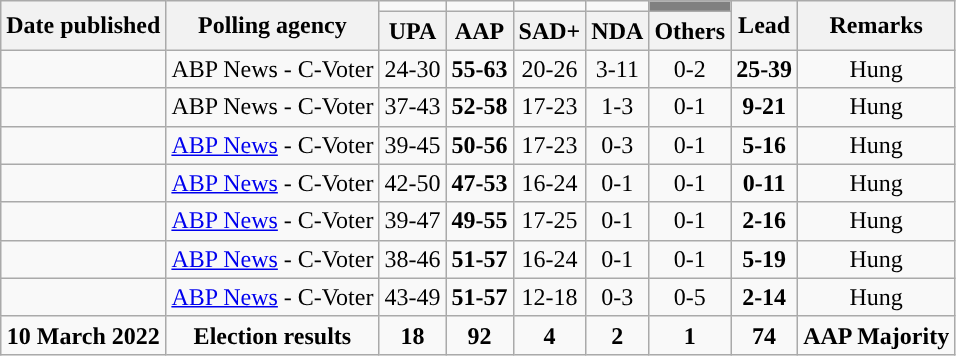<table class="wikitable sortable" style="text-align:center">
<tr>
<th rowspan="2">Date published</th>
<th rowspan="2">Polling agency</th>
<td></td>
<td></td>
<td></td>
<td></td>
<td bgcolor="gray"></td>
<th rowspan="2">Lead</th>
<th rowspan="2">Remarks</th>
</tr>
<tr>
<th>UPA</th>
<th>AAP</th>
<th>SAD+</th>
<th>NDA</th>
<th>Others</th>
</tr>
<tr>
<td></td>
<td>ABP News - C-Voter</td>
<td>24-30</td>
<td><strong>55-63</strong></td>
<td>20-26</td>
<td>3-11</td>
<td>0-2</td>
<td><strong>25-39</strong></td>
<td>Hung</td>
</tr>
<tr>
<td></td>
<td>ABP News - C-Voter</td>
<td>37-43</td>
<td><strong>52-58</strong></td>
<td>17-23</td>
<td>1-3</td>
<td>0-1</td>
<td><strong>9-21</strong></td>
<td>Hung</td>
</tr>
<tr>
<td></td>
<td><a href='#'>ABP News</a> - C-Voter</td>
<td>39-45</td>
<td><strong>50-56</strong></td>
<td>17-23</td>
<td>0-3</td>
<td>0-1</td>
<td><strong>5-16</strong></td>
<td>Hung</td>
</tr>
<tr>
<td></td>
<td><a href='#'>ABP News</a> - C-Voter</td>
<td>42-50</td>
<td><strong>47-53</strong></td>
<td>16-24</td>
<td>0-1</td>
<td>0-1</td>
<td><strong>0-11</strong></td>
<td>Hung</td>
</tr>
<tr>
<td></td>
<td><a href='#'>ABP News</a> - C-Voter</td>
<td>39-47</td>
<td><strong>49-55</strong></td>
<td>17-25</td>
<td>0-1</td>
<td>0-1</td>
<td><strong>2-16</strong></td>
<td>Hung</td>
</tr>
<tr>
<td></td>
<td><a href='#'>ABP News</a> - C-Voter</td>
<td>38-46</td>
<td><strong>51-57</strong></td>
<td>16-24</td>
<td>0-1</td>
<td>0-1</td>
<td><strong>5-19</strong></td>
<td>Hung</td>
</tr>
<tr>
<td></td>
<td><a href='#'>ABP News</a> - C-Voter</td>
<td>43-49</td>
<td><strong>51-57</strong></td>
<td>12-18</td>
<td>0-3</td>
<td>0-5</td>
<td><strong>2-14</strong></td>
<td>Hung</td>
</tr>
<tr>
<td style="background:"><strong>10 March 2022</strong></td>
<td style="background:"><strong>Election results</strong></td>
<td style="background:"><strong>18</strong></td>
<td><strong>92</strong></td>
<td style="background:"><strong>4</strong></td>
<td style="background:"><strong>2</strong></td>
<td style="background:"><strong>1</strong></td>
<td><strong>74</strong></td>
<td style="background:"><strong>AAP Majority</strong></td>
</tr>
</table>
